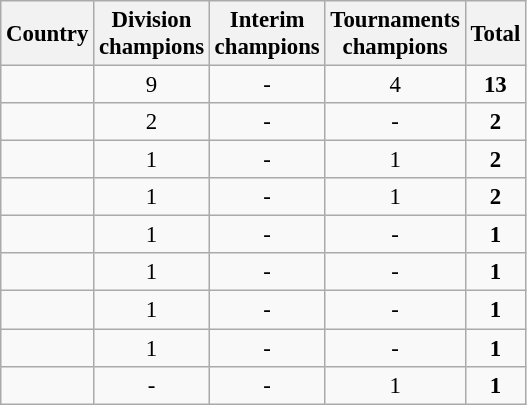<table class="wikitable sortable mw-collapsible" style="font-size:95%; align=center">
<tr>
<th>Country</th>
<th>Division<br>champions</th>
<th>Interim<br>champions</th>
<th>Tournaments<br>champions</th>
<th>Total</th>
</tr>
<tr>
<td align=left></td>
<td align=center>9</td>
<td align=center>-</td>
<td align=center>4</td>
<td align=center><strong>13</strong></td>
</tr>
<tr>
<td align="left"></td>
<td align="center">2</td>
<td align="center">-</td>
<td align="center">-</td>
<td align="center"><strong>2</strong></td>
</tr>
<tr>
<td align="left"></td>
<td align="center">1</td>
<td align="center">-</td>
<td align="center">1</td>
<td align="center"><strong>2</strong></td>
</tr>
<tr>
<td align=left></td>
<td align=center>1</td>
<td align=center>-</td>
<td align=center>1</td>
<td align=center><strong>2</strong></td>
</tr>
<tr>
<td align=left></td>
<td align=center>1</td>
<td align=center>-</td>
<td align=center>-</td>
<td align=center><strong>1</strong></td>
</tr>
<tr>
<td align="left"></td>
<td align="center">1</td>
<td align="center">-</td>
<td align="center">-</td>
<td align="center"><strong>1</strong></td>
</tr>
<tr>
<td align=left></td>
<td align=center>1</td>
<td align=center>-</td>
<td align=center>-</td>
<td align=center><strong>1</strong></td>
</tr>
<tr>
<td align=left></td>
<td align=center>1</td>
<td align=center>-</td>
<td align=center>-</td>
<td align=center><strong>1</strong></td>
</tr>
<tr>
<td align=left></td>
<td align=center>-</td>
<td align=center>-</td>
<td align=center>1</td>
<td align=center><strong>1</strong></td>
</tr>
</table>
